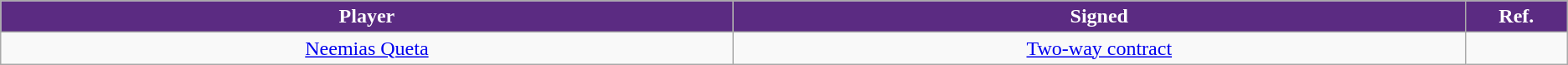<table class="wikitable sortable sortable" style="text-align: center">
<tr>
<th style="background:#5b2b82; color:white" width="10%">Player</th>
<th style="background:#5b2b82; color:white" width="10%">Signed</th>
<th style="background:#5b2b82; color:white"  width="1%" class="unsortable">Ref.</th>
</tr>
<tr>
<td><a href='#'>Neemias Queta</a></td>
<td><a href='#'>Two-way contract</a></td>
<td></td>
</tr>
</table>
